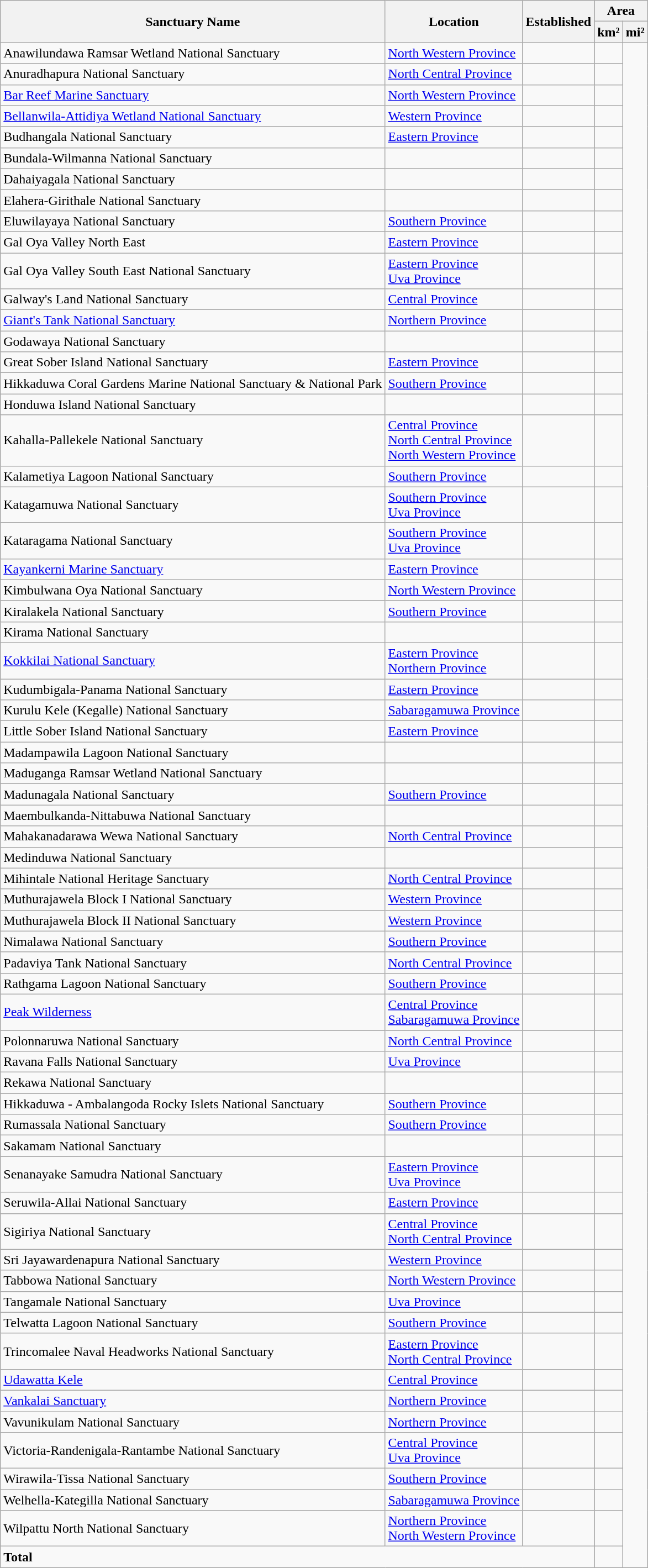<table class="wikitable plainrowheaders sortable" style="font-size:100%; text-align:left;">
<tr>
<th rowspan=2>Sanctuary Name</th>
<th rowspan=2>Location</th>
<th rowspan=2>Established<br></th>
<th colspan=2>Area</th>
</tr>
<tr>
<th>km²</th>
<th>mi²</th>
</tr>
<tr>
<td>Anawilundawa Ramsar Wetland  National Sanctuary</td>
<td><a href='#'>North Western Province</a></td>
<td align=center></td>
<td></td>
</tr>
<tr>
<td>Anuradhapura National Sanctuary</td>
<td><a href='#'>North Central Province</a></td>
<td align=center></td>
<td></td>
</tr>
<tr>
<td><a href='#'>Bar Reef Marine Sanctuary</a></td>
<td><a href='#'>North Western Province</a></td>
<td align=center></td>
<td></td>
</tr>
<tr>
<td><a href='#'>Bellanwila-Attidiya Wetland National Sanctuary</a></td>
<td><a href='#'>Western Province</a></td>
<td align=center></td>
<td></td>
</tr>
<tr>
<td>Budhangala National Sanctuary</td>
<td><a href='#'>Eastern Province</a></td>
<td align=center></td>
<td></td>
</tr>
<tr>
<td>Bundala-Wilmanna National Sanctuary</td>
<td></td>
<td align=center></td>
<td></td>
</tr>
<tr>
<td>Dahaiyagala National Sanctuary</td>
<td></td>
<td align=center></td>
<td></td>
</tr>
<tr>
<td>Elahera-Girithale National Sanctuary</td>
<td></td>
<td align=center></td>
<td></td>
</tr>
<tr>
<td>Eluwilayaya  National Sanctuary</td>
<td><a href='#'>Southern Province</a></td>
<td align=center></td>
<td></td>
</tr>
<tr>
<td>Gal Oya Valley North East</td>
<td><a href='#'>Eastern Province</a></td>
<td align=center></td>
<td></td>
</tr>
<tr>
<td>Gal Oya Valley South East National Sanctuary</td>
<td><a href='#'>Eastern Province</a><br><a href='#'>Uva Province</a></td>
<td align=center></td>
<td></td>
</tr>
<tr>
<td>Galway's Land National Sanctuary</td>
<td><a href='#'>Central Province</a></td>
<td align=center></td>
<td></td>
</tr>
<tr>
<td><a href='#'>Giant's Tank National Sanctuary</a></td>
<td><a href='#'>Northern Province</a></td>
<td align=center></td>
<td></td>
</tr>
<tr>
<td>Godawaya National Sanctuary</td>
<td></td>
<td align=center></td>
<td></td>
</tr>
<tr>
<td>Great Sober Island National Sanctuary</td>
<td><a href='#'>Eastern Province</a></td>
<td align=center></td>
<td></td>
</tr>
<tr>
<td>Hikkaduwa Coral Gardens Marine National Sanctuary & National Park</td>
<td><a href='#'>Southern Province</a></td>
<td align=center></td>
<td></td>
</tr>
<tr>
<td>Honduwa Island  National Sanctuary</td>
<td></td>
<td align=center></td>
<td></td>
</tr>
<tr>
<td>Kahalla-Pallekele  National Sanctuary</td>
<td><a href='#'>Central Province</a><br><a href='#'>North Central Province</a><br><a href='#'>North Western Province</a></td>
<td align=center></td>
<td></td>
</tr>
<tr>
<td>Kalametiya Lagoon National Sanctuary</td>
<td><a href='#'>Southern Province</a></td>
<td align=center></td>
<td></td>
</tr>
<tr>
<td>Katagamuwa National Sanctuary</td>
<td><a href='#'>Southern Province</a><br><a href='#'>Uva Province</a></td>
<td align=center></td>
<td></td>
</tr>
<tr>
<td>Kataragama National Sanctuary</td>
<td><a href='#'>Southern Province</a><br><a href='#'>Uva Province</a></td>
<td align=center></td>
<td></td>
</tr>
<tr>
<td><a href='#'>Kayankerni Marine Sanctuary</a></td>
<td><a href='#'>Eastern Province</a></td>
<td align=center></td>
<td></td>
</tr>
<tr>
<td>Kimbulwana Oya National Sanctuary</td>
<td><a href='#'>North Western Province</a></td>
<td align=center></td>
<td></td>
</tr>
<tr>
<td>Kiralakela National Sanctuary</td>
<td><a href='#'>Southern Province</a></td>
<td align=center></td>
<td></td>
</tr>
<tr>
<td>Kirama National Sanctuary</td>
<td></td>
<td align=center></td>
<td></td>
</tr>
<tr>
<td><a href='#'>Kokkilai National Sanctuary</a></td>
<td><a href='#'>Eastern Province</a><br><a href='#'>Northern Province</a></td>
<td align=center></td>
<td></td>
</tr>
<tr>
<td>Kudumbigala-Panama National Sanctuary</td>
<td><a href='#'>Eastern Province</a></td>
<td align=center></td>
<td></td>
</tr>
<tr>
<td>Kurulu Kele (Kegalle) National Sanctuary</td>
<td><a href='#'>Sabaragamuwa Province</a></td>
<td align=center></td>
<td></td>
</tr>
<tr>
<td>Little Sober Island  National Sanctuary</td>
<td><a href='#'>Eastern Province</a></td>
<td align=center></td>
<td></td>
</tr>
<tr>
<td>Madampawila Lagoon National Sanctuary</td>
<td></td>
<td align=center></td>
<td></td>
</tr>
<tr>
<td>Maduganga Ramsar Wetland National Sanctuary</td>
<td></td>
<td align=center></td>
<td></td>
</tr>
<tr>
<td>Madunagala  National Sanctuary</td>
<td><a href='#'>Southern Province</a></td>
<td align=center></td>
<td></td>
</tr>
<tr>
<td>Maembulkanda-Nittabuwa  National Sanctuary</td>
<td></td>
<td align=center></td>
<td></td>
</tr>
<tr>
<td>Mahakanadarawa Wewa National Sanctuary</td>
<td><a href='#'>North Central Province</a></td>
<td align=center></td>
<td></td>
</tr>
<tr>
<td>Medinduwa National Sanctuary</td>
<td></td>
<td align=center></td>
<td></td>
</tr>
<tr>
<td>Mihintale National Heritage Sanctuary</td>
<td><a href='#'>North Central Province</a></td>
<td align=center></td>
<td></td>
</tr>
<tr>
<td>Muthurajawela Block I National Sanctuary</td>
<td><a href='#'>Western Province</a></td>
<td align=center></td>
<td></td>
</tr>
<tr>
<td>Muthurajawela Block II National Sanctuary</td>
<td><a href='#'>Western Province</a></td>
<td align=center></td>
<td></td>
</tr>
<tr>
<td>Nimalawa National Sanctuary</td>
<td><a href='#'>Southern Province</a></td>
<td align=center></td>
<td></td>
</tr>
<tr>
<td>Padaviya Tank  National Sanctuary</td>
<td><a href='#'>North Central Province</a></td>
<td align=center></td>
<td></td>
</tr>
<tr>
<td>Rathgama Lagoon National Sanctuary</td>
<td><a href='#'>Southern Province</a></td>
<td align=center></td>
<td></td>
</tr>
<tr>
<td><a href='#'>Peak Wilderness</a></td>
<td><a href='#'>Central Province</a><br><a href='#'>Sabaragamuwa Province</a></td>
<td align=center></td>
<td></td>
</tr>
<tr>
<td>Polonnaruwa National Sanctuary</td>
<td><a href='#'>North Central Province</a></td>
<td align=center></td>
<td></td>
</tr>
<tr>
<td>Ravana Falls  National Sanctuary</td>
<td><a href='#'>Uva Province</a></td>
<td align=center></td>
<td></td>
</tr>
<tr>
<td>Rekawa  National Sanctuary</td>
<td></td>
<td align=center></td>
<td></td>
</tr>
<tr>
<td>Hikkaduwa - Ambalangoda Rocky Islets  National Sanctuary</td>
<td><a href='#'>Southern Province</a></td>
<td align=center></td>
<td></td>
</tr>
<tr>
<td>Rumassala  National Sanctuary</td>
<td><a href='#'>Southern Province</a></td>
<td align=center></td>
<td></td>
</tr>
<tr>
<td>Sakamam National Sanctuary</td>
<td></td>
<td align=center></td>
<td></td>
</tr>
<tr>
<td>Senanayake Samudra National Sanctuary</td>
<td><a href='#'>Eastern Province</a><br><a href='#'>Uva Province</a></td>
<td align=center></td>
<td></td>
</tr>
<tr>
<td>Seruwila-Allai National Sanctuary</td>
<td><a href='#'>Eastern Province</a></td>
<td align=center></td>
<td></td>
</tr>
<tr>
<td>Sigiriya  National Sanctuary</td>
<td><a href='#'>Central Province</a><br><a href='#'>North Central Province</a></td>
<td align=center></td>
<td></td>
</tr>
<tr>
<td>Sri Jayawardenapura National Sanctuary</td>
<td><a href='#'>Western Province</a></td>
<td align=center></td>
<td></td>
</tr>
<tr>
<td>Tabbowa National Sanctuary</td>
<td><a href='#'>North Western Province</a></td>
<td align=center></td>
<td></td>
</tr>
<tr>
<td>Tangamale National Sanctuary</td>
<td><a href='#'>Uva Province</a></td>
<td align=center></td>
<td></td>
</tr>
<tr>
<td>Telwatta Lagoon National Sanctuary</td>
<td><a href='#'>Southern Province</a></td>
<td align=center></td>
<td></td>
</tr>
<tr>
<td>Trincomalee Naval Headworks  National Sanctuary</td>
<td><a href='#'>Eastern Province</a><br><a href='#'>North Central Province</a></td>
<td align=center></td>
<td></td>
</tr>
<tr>
<td><a href='#'>Udawatta Kele</a></td>
<td><a href='#'>Central Province</a></td>
<td align=center></td>
<td></td>
</tr>
<tr>
<td><a href='#'>Vankalai Sanctuary</a></td>
<td><a href='#'>Northern Province</a></td>
<td align=center></td>
<td></td>
</tr>
<tr>
<td>Vavunikulam  National Sanctuary</td>
<td><a href='#'>Northern Province</a></td>
<td align=center></td>
<td></td>
</tr>
<tr>
<td>Victoria-Randenigala-Rantambe  National Sanctuary</td>
<td><a href='#'>Central Province</a><br><a href='#'>Uva Province</a></td>
<td align=center></td>
<td></td>
</tr>
<tr>
<td>Wirawila-Tissa  National Sanctuary</td>
<td><a href='#'>Southern Province</a></td>
<td align=center></td>
<td></td>
</tr>
<tr>
<td>Welhella-Kategilla National Sanctuary</td>
<td><a href='#'>Sabaragamuwa Province</a></td>
<td align=center></td>
<td></td>
</tr>
<tr>
<td>Wilpattu North National Sanctuary</td>
<td><a href='#'>Northern Province</a><br><a href='#'>North Western Province</a></td>
<td align=center></td>
<td></td>
</tr>
<tr class="sortbottom" style="font-weight:bold">
<td colspan=3>Total</td>
<td></td>
</tr>
</table>
